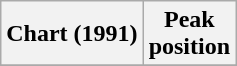<table class="wikitable plainrowheaders" style="text-align:center">
<tr>
<th scope="col">Chart (1991)</th>
<th scope="col">Peak<br>position</th>
</tr>
<tr>
</tr>
</table>
